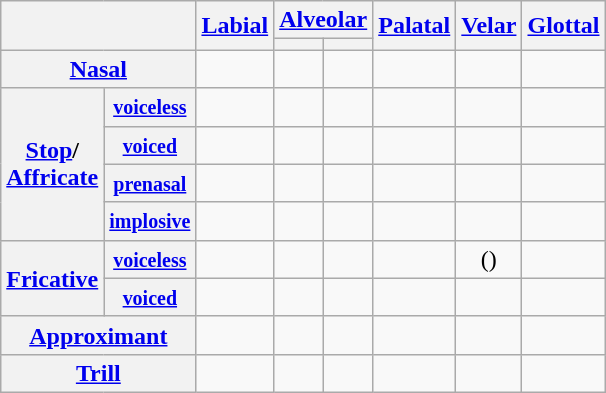<table class="wikitable" style="text-align:center">
<tr>
<th colspan="2" rowspan="2"></th>
<th rowspan="2"><a href='#'>Labial</a></th>
<th colspan="2"><a href='#'>Alveolar</a></th>
<th rowspan="2"><a href='#'>Palatal</a></th>
<th rowspan="2"><a href='#'>Velar</a></th>
<th rowspan="2"><a href='#'>Glottal</a></th>
</tr>
<tr>
<th></th>
<th></th>
</tr>
<tr>
<th colspan="2"><a href='#'>Nasal</a></th>
<td></td>
<td></td>
<td></td>
<td></td>
<td></td>
<td></td>
</tr>
<tr>
<th rowspan="4"><a href='#'>Stop</a>/<br><a href='#'>Affricate</a></th>
<th><small><a href='#'>voiceless</a></small></th>
<td></td>
<td></td>
<td></td>
<td></td>
<td></td>
<td></td>
</tr>
<tr>
<th><small><a href='#'>voiced</a></small></th>
<td></td>
<td></td>
<td></td>
<td></td>
<td></td>
<td></td>
</tr>
<tr>
<th><small><a href='#'>prenasal</a></small></th>
<td></td>
<td></td>
<td></td>
<td></td>
<td></td>
<td></td>
</tr>
<tr>
<th><small><a href='#'>implosive</a></small></th>
<td></td>
<td></td>
<td></td>
<td></td>
<td></td>
<td></td>
</tr>
<tr>
<th rowspan="2"><a href='#'>Fricative</a></th>
<th><small><a href='#'>voiceless</a></small></th>
<td></td>
<td></td>
<td></td>
<td></td>
<td>()</td>
<td></td>
</tr>
<tr>
<th><small><a href='#'>voiced</a></small></th>
<td></td>
<td></td>
<td></td>
<td></td>
<td></td>
<td></td>
</tr>
<tr>
<th colspan="2"><a href='#'>Approximant</a></th>
<td></td>
<td></td>
<td></td>
<td></td>
<td></td>
<td></td>
</tr>
<tr>
<th colspan="2"><a href='#'>Trill</a></th>
<td></td>
<td></td>
<td></td>
<td></td>
<td></td>
<td></td>
</tr>
</table>
